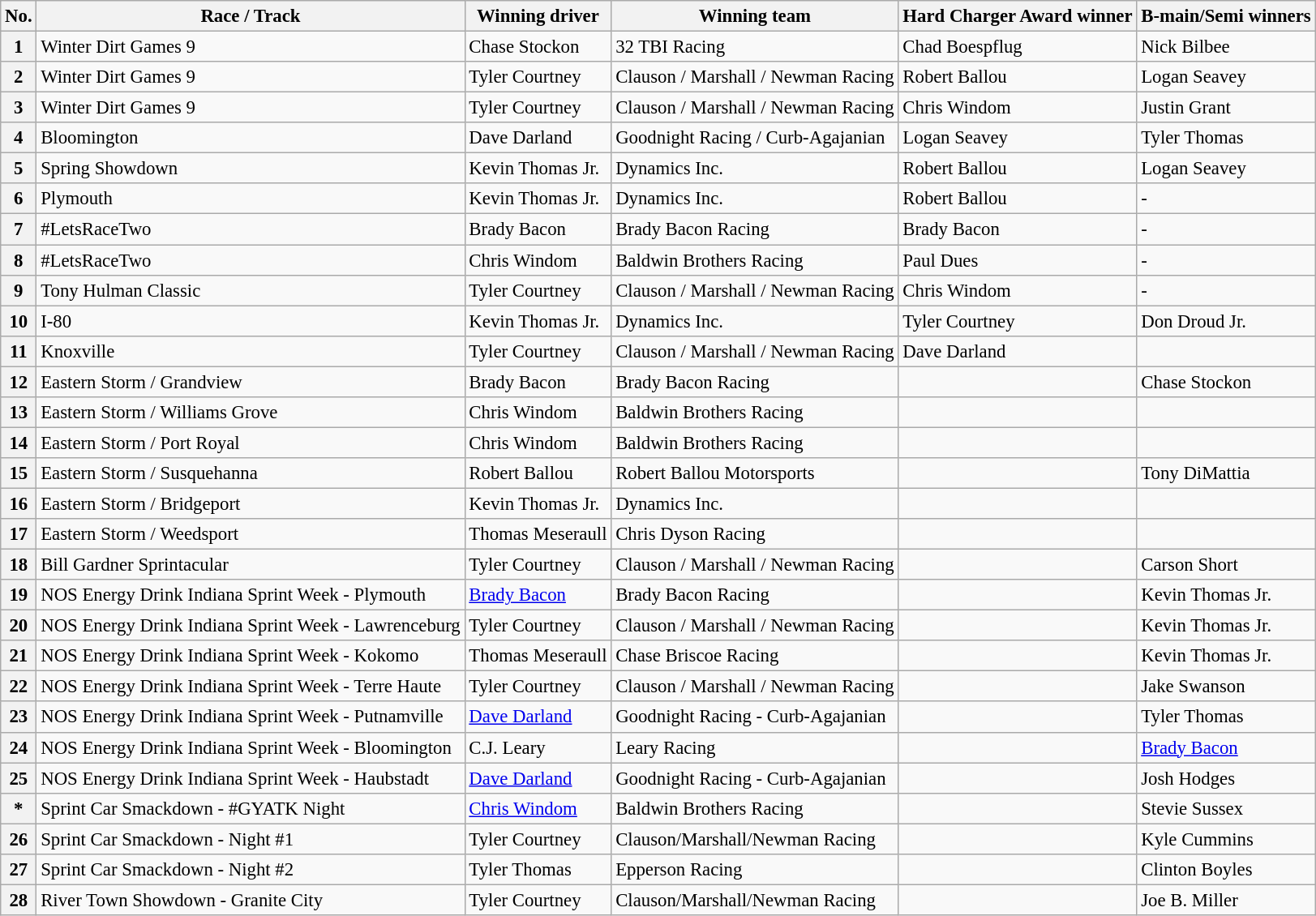<table class="wikitable sortable" style="font-size:95%">
<tr>
<th>No.</th>
<th>Race / Track</th>
<th>Winning driver</th>
<th>Winning team</th>
<th>Hard Charger Award winner</th>
<th>B-main/Semi winners</th>
</tr>
<tr>
<th>1</th>
<td>Winter Dirt Games 9</td>
<td>Chase Stockon</td>
<td>32 TBI Racing</td>
<td>Chad Boespflug</td>
<td>Nick Bilbee</td>
</tr>
<tr>
<th>2</th>
<td>Winter Dirt Games 9</td>
<td>Tyler Courtney</td>
<td>Clauson / Marshall / Newman Racing</td>
<td>Robert Ballou</td>
<td>Logan Seavey</td>
</tr>
<tr>
<th>3</th>
<td>Winter Dirt Games 9</td>
<td>Tyler Courtney</td>
<td>Clauson / Marshall / Newman Racing</td>
<td>Chris Windom</td>
<td>Justin Grant</td>
</tr>
<tr>
<th>4</th>
<td>Bloomington</td>
<td>Dave Darland</td>
<td>Goodnight Racing / Curb-Agajanian</td>
<td>Logan Seavey</td>
<td>Tyler Thomas</td>
</tr>
<tr>
<th>5</th>
<td>Spring Showdown</td>
<td>Kevin Thomas Jr.</td>
<td>Dynamics Inc.</td>
<td>Robert Ballou</td>
<td>Logan Seavey</td>
</tr>
<tr>
<th>6</th>
<td>Plymouth</td>
<td>Kevin Thomas Jr.</td>
<td>Dynamics Inc.</td>
<td>Robert Ballou</td>
<td>-</td>
</tr>
<tr>
<th>7</th>
<td>#LetsRaceTwo</td>
<td>Brady Bacon</td>
<td>Brady Bacon Racing</td>
<td>Brady Bacon</td>
<td>-</td>
</tr>
<tr>
<th>8</th>
<td>#LetsRaceTwo</td>
<td>Chris Windom</td>
<td>Baldwin Brothers Racing</td>
<td>Paul Dues</td>
<td>-</td>
</tr>
<tr>
<th>9</th>
<td>Tony Hulman Classic</td>
<td>Tyler Courtney</td>
<td>Clauson / Marshall / Newman Racing</td>
<td>Chris Windom</td>
<td>-</td>
</tr>
<tr>
<th>10</th>
<td>I-80</td>
<td>Kevin Thomas Jr.</td>
<td>Dynamics Inc.</td>
<td>Tyler Courtney</td>
<td>Don Droud Jr.</td>
</tr>
<tr>
<th>11</th>
<td>Knoxville</td>
<td>Tyler Courtney</td>
<td>Clauson / Marshall / Newman Racing</td>
<td>Dave Darland</td>
</tr>
<tr>
<th>12</th>
<td>Eastern Storm / Grandview</td>
<td>Brady Bacon</td>
<td>Brady Bacon Racing</td>
<td></td>
<td>Chase Stockon</td>
</tr>
<tr>
<th>13</th>
<td>Eastern Storm / Williams Grove</td>
<td>Chris Windom</td>
<td>Baldwin Brothers Racing</td>
<td></td>
<td></td>
</tr>
<tr>
<th>14</th>
<td>Eastern Storm / Port Royal</td>
<td>Chris Windom</td>
<td>Baldwin Brothers Racing</td>
<td></td>
<td></td>
</tr>
<tr>
<th>15</th>
<td>Eastern Storm / Susquehanna</td>
<td>Robert Ballou</td>
<td>Robert Ballou Motorsports</td>
<td></td>
<td>Tony DiMattia</td>
</tr>
<tr>
<th>16</th>
<td>Eastern Storm / Bridgeport</td>
<td>Kevin Thomas Jr.</td>
<td>Dynamics Inc.</td>
<td></td>
<td></td>
</tr>
<tr>
<th>17</th>
<td>Eastern Storm / Weedsport</td>
<td>Thomas Meseraull</td>
<td>Chris Dyson Racing</td>
<td></td>
<td></td>
</tr>
<tr>
<th>18</th>
<td>Bill Gardner Sprintacular</td>
<td>Tyler Courtney</td>
<td>Clauson / Marshall / Newman Racing</td>
<td></td>
<td>Carson Short</td>
</tr>
<tr>
<th>19</th>
<td>NOS Energy Drink Indiana Sprint Week - Plymouth</td>
<td><a href='#'>Brady Bacon</a></td>
<td>Brady Bacon Racing</td>
<td></td>
<td>Kevin Thomas Jr.</td>
</tr>
<tr>
<th>20</th>
<td>NOS Energy Drink Indiana Sprint Week - Lawrenceburg</td>
<td>Tyler Courtney</td>
<td>Clauson / Marshall / Newman Racing</td>
<td></td>
<td>Kevin Thomas Jr.</td>
</tr>
<tr>
<th>21</th>
<td>NOS Energy Drink Indiana Sprint Week - Kokomo</td>
<td>Thomas Meseraull</td>
<td>Chase Briscoe Racing</td>
<td></td>
<td>Kevin Thomas Jr.</td>
</tr>
<tr>
<th>22</th>
<td>NOS Energy Drink Indiana Sprint Week - Terre Haute</td>
<td>Tyler Courtney</td>
<td>Clauson / Marshall / Newman Racing</td>
<td></td>
<td>Jake Swanson</td>
</tr>
<tr>
<th>23</th>
<td>NOS Energy Drink Indiana Sprint Week - Putnamville</td>
<td><a href='#'>Dave Darland</a></td>
<td>Goodnight Racing - Curb-Agajanian</td>
<td></td>
<td>Tyler Thomas</td>
</tr>
<tr>
<th>24</th>
<td>NOS Energy Drink Indiana Sprint Week - Bloomington</td>
<td>C.J. Leary</td>
<td>Leary Racing</td>
<td></td>
<td><a href='#'>Brady Bacon</a></td>
</tr>
<tr>
<th>25</th>
<td>NOS Energy Drink Indiana Sprint Week - Haubstadt</td>
<td><a href='#'>Dave Darland</a></td>
<td>Goodnight Racing - Curb-Agajanian</td>
<td></td>
<td>Josh Hodges</td>
</tr>
<tr>
<th>*</th>
<td>Sprint Car Smackdown - #GYATK Night</td>
<td><a href='#'>Chris Windom</a></td>
<td>Baldwin Brothers Racing</td>
<td></td>
<td>Stevie Sussex</td>
</tr>
<tr>
<th>26</th>
<td>Sprint Car Smackdown - Night #1</td>
<td>Tyler Courtney</td>
<td>Clauson/Marshall/Newman Racing</td>
<td></td>
<td>Kyle Cummins</td>
</tr>
<tr>
<th>27</th>
<td>Sprint Car Smackdown - Night #2</td>
<td>Tyler Thomas</td>
<td>Epperson Racing</td>
<td></td>
<td>Clinton Boyles</td>
</tr>
<tr>
<th>28</th>
<td>River Town Showdown - Granite City</td>
<td>Tyler Courtney</td>
<td>Clauson/Marshall/Newman Racing</td>
<td></td>
<td>Joe B. Miller</td>
</tr>
</table>
